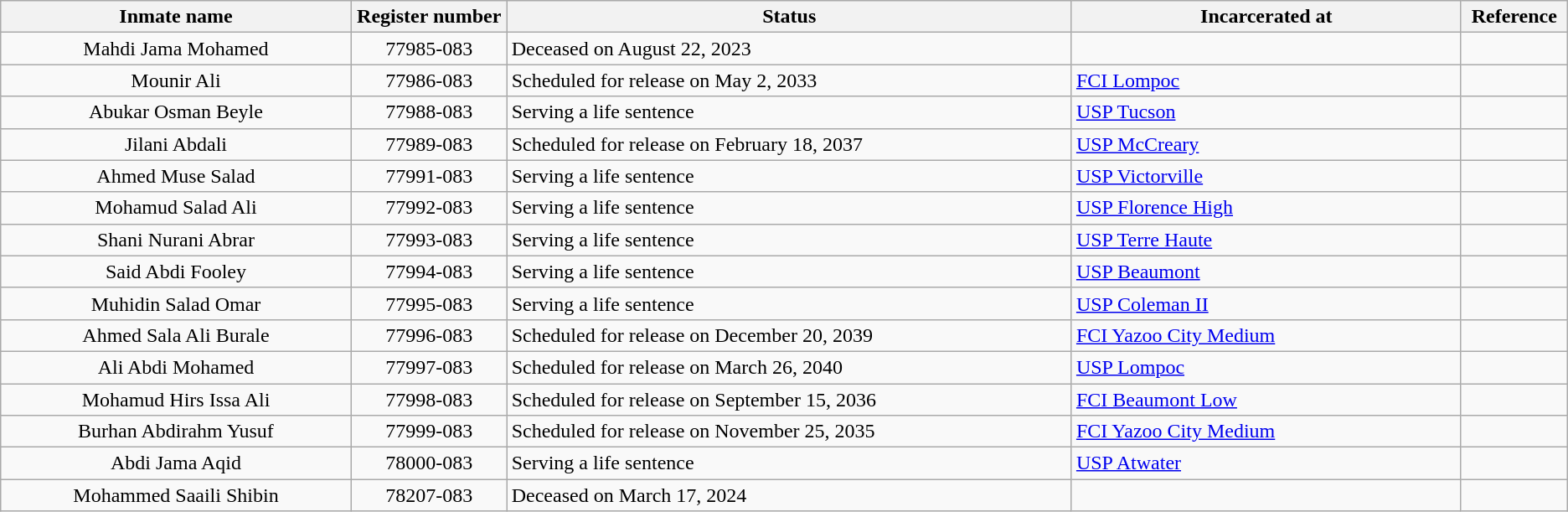<table class="wikitable sortable">
<tr>
<th width="18%">Inmate name</th>
<th width="8%">Register number</th>
<th width="29%">Status</th>
<th width="20%">Incarcerated at</th>
<th width="3%">Reference</th>
</tr>
<tr>
<td style="text-align:center;">Mahdi Jama Mohamed</td>
<td style="text-align:center;">77985-083</td>
<td>Deceased on August 22, 2023</td>
<td></td>
<td></td>
</tr>
<tr>
<td style="text-align:center;">Mounir Ali</td>
<td style="text-align:center;">77986-083</td>
<td>Scheduled for release on May 2, 2033</td>
<td><a href='#'>FCI Lompoc</a></td>
<td></td>
</tr>
<tr>
<td style="text-align:center;">Abukar Osman Beyle</td>
<td style="text-align:center;">77988-083</td>
<td>Serving a life sentence</td>
<td><a href='#'>USP Tucson</a></td>
<td></td>
</tr>
<tr>
<td style="text-align:center;">Jilani Abdali</td>
<td style="text-align:center;">77989-083</td>
<td>Scheduled for release on February 18, 2037</td>
<td><a href='#'>USP McCreary</a></td>
<td></td>
</tr>
<tr>
<td style="text-align:center;">Ahmed Muse Salad</td>
<td style="text-align:center;">77991-083</td>
<td>Serving a life sentence</td>
<td><a href='#'>USP Victorville</a></td>
<td></td>
</tr>
<tr>
<td style="text-align:center;">Mohamud Salad Ali</td>
<td style="text-align:center;">77992-083</td>
<td>Serving a life sentence</td>
<td><a href='#'>USP Florence High</a></td>
<td></td>
</tr>
<tr>
<td style="text-align:center;">Shani Nurani Abrar</td>
<td style="text-align:center;">77993-083</td>
<td>Serving a life sentence</td>
<td><a href='#'>USP Terre Haute</a></td>
<td></td>
</tr>
<tr>
<td style="text-align:center;">Said Abdi Fooley</td>
<td style="text-align:center;">77994-083</td>
<td>Serving a life sentence</td>
<td><a href='#'>USP Beaumont</a></td>
<td></td>
</tr>
<tr>
<td style="text-align:center;">Muhidin Salad Omar</td>
<td style="text-align:center;">77995-083</td>
<td>Serving a life sentence</td>
<td><a href='#'>USP Coleman II</a></td>
<td></td>
</tr>
<tr>
<td style="text-align:center;">Ahmed Sala Ali Burale</td>
<td style="text-align:center;">77996-083</td>
<td>Scheduled for release on December 20, 2039</td>
<td><a href='#'>FCI Yazoo City Medium</a></td>
<td></td>
</tr>
<tr>
<td style="text-align:center;">Ali Abdi Mohamed</td>
<td style="text-align:center;">77997-083</td>
<td>Scheduled for release on March 26, 2040</td>
<td><a href='#'>USP Lompoc</a></td>
<td></td>
</tr>
<tr>
<td style="text-align:center;">Mohamud Hirs Issa Ali</td>
<td style="text-align:center;">77998-083</td>
<td>Scheduled for release on September 15, 2036</td>
<td><a href='#'>FCI Beaumont Low</a></td>
<td></td>
</tr>
<tr>
<td style="text-align:center;">Burhan Abdirahm Yusuf</td>
<td style="text-align:center;">77999-083</td>
<td>Scheduled for release on November 25, 2035</td>
<td><a href='#'>FCI Yazoo City Medium</a></td>
<td></td>
</tr>
<tr>
<td style="text-align:center;">Abdi Jama Aqid</td>
<td style="text-align:center;">78000-083</td>
<td>Serving a life sentence</td>
<td><a href='#'>USP Atwater</a></td>
<td></td>
</tr>
<tr>
<td style="text-align:center;">Mohammed Saaili Shibin</td>
<td style="text-align:center;">78207-083</td>
<td>Deceased on March 17, 2024</td>
<td></td>
<td></td>
</tr>
</table>
